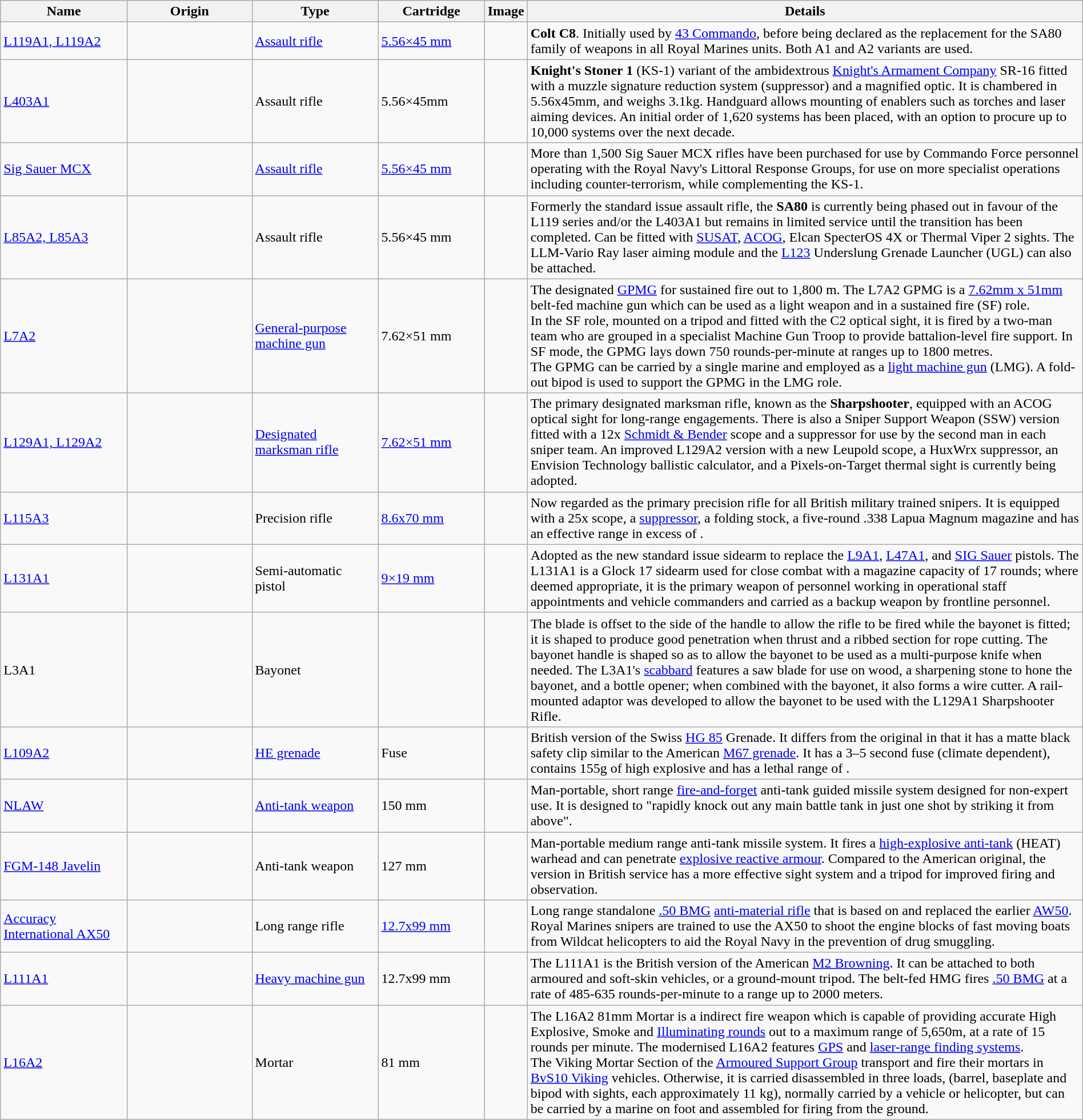<table class="wikitable" style="margin:auto;">
<tr>
<th style="text-align: center; width:12%;">Name</th>
<th style="text-align: center; width:12%;">Origin</th>
<th style="text-align: center; width:12%;">Type</th>
<th style="text-align: center; width:10%;">Cartridge</th>
<th style="text-align: center; width:0%;">Image</th>
<th style="text-align: center; width:54%;">Details</th>
</tr>
<tr>
<td><a href='#'>L119A1, L119A2</a></td>
<td></td>
<td><a href='#'>Assault rifle</a></td>
<td><a href='#'>5.56×45 mm</a></td>
<td></td>
<td><strong>Colt C8</strong>. Initially used by <a href='#'>43 Commando</a>, before being declared as the replacement for the SA80 family of weapons in all Royal Marines units. Both A1 and A2 variants are used.</td>
</tr>
<tr>
<td><a href='#'>L403A1</a></td>
<td></td>
<td>Assault rifle</td>
<td>5.56×45mm</td>
<td></td>
<td><strong>Knight's Stoner 1</strong> (KS-1) variant of the ambidextrous <a href='#'>Knight's Armament Company</a> SR-16 fitted with a muzzle signature reduction system (suppressor) and a magnified optic. It is chambered in 5.56x45mm, and weighs 3.1kg. Handguard allows mounting of enablers such as torches and laser aiming devices. An initial order of 1,620 systems has been placed, with an option to procure up to 10,000 systems over the next decade.</td>
</tr>
<tr>
<td><a href='#'>Sig Sauer MCX</a></td>
<td></td>
<td><a href='#'>Assault rifle</a></td>
<td><a href='#'>5.56×45 mm</a></td>
<td></td>
<td>More than 1,500 Sig Sauer MCX rifles have been purchased for use by Commando Force personnel operating with the Royal Navy's Littoral Response Groups, for use on more specialist operations including counter-terrorism, while complementing the KS-1.</td>
</tr>
<tr>
<td><a href='#'>L85A2, L85A3</a></td>
<td></td>
<td>Assault rifle</td>
<td>5.56×45 mm</td>
<td></td>
<td>Formerly the standard issue assault rifle, the <strong>SA80</strong> is currently being phased out in favour of the L119 series and/or the L403A1 but remains in limited service until the transition has been completed. Can be fitted with <a href='#'>SUSAT</a>, <a href='#'>ACOG</a>, Elcan SpecterOS 4X or Thermal Viper 2 sights. The LLM-Vario Ray laser aiming module and the <a href='#'>L123</a> Underslung Grenade Launcher (UGL) can also be attached.</td>
</tr>
<tr>
<td><a href='#'>L7A2</a></td>
<td></td>
<td><a href='#'>General-purpose machine gun</a></td>
<td>7.62×51 mm</td>
<td></td>
<td>The designated <a href='#'>GPMG</a> for sustained fire out to 1,800 m. The L7A2 GPMG is a <a href='#'>7.62mm x 51mm</a> belt-fed machine gun which can be used as a light weapon and in a sustained fire (SF) role.<br>In the SF role, mounted on a tripod and fitted with the C2 optical sight, it is fired by a two-man team who are grouped in a specialist Machine Gun Troop to provide battalion-level fire support. In SF mode, the GPMG lays down 750 rounds-per-minute at ranges up to 1800 metres.<br>The GPMG can be carried by a single marine and employed as a <a href='#'>light machine gun</a> (LMG). A fold-out bipod is used to support the GPMG in the LMG role.</td>
</tr>
<tr>
<td><a href='#'>L129A1, L129A2</a></td>
<td></td>
<td><a href='#'>Designated marksman rifle</a></td>
<td><a href='#'>7.62×51 mm</a></td>
<td></td>
<td>The primary designated marksman rifle, known as the <strong>Sharpshooter</strong>, equipped with an ACOG optical sight for long-range engagements. There is also a Sniper Support Weapon (SSW) version fitted with a 12x <a href='#'>Schmidt & Bender</a> scope and a suppressor for use by the second man in each sniper team. An improved L129A2 version with a new Leupold scope, a HuxWrx suppressor, an Envision Technology ballistic calculator, and a Pixels-on-Target thermal sight is currently being adopted.</td>
</tr>
<tr>
<td><a href='#'>L115A3</a></td>
<td></td>
<td>Precision rifle</td>
<td><a href='#'>8.6x70 mm</a></td>
<td></td>
<td>Now regarded as the primary precision rifle for all British military trained snipers. It is equipped with a 25x scope, a <a href='#'>suppressor</a>, a folding stock, a five-round .338 Lapua Magnum magazine and has an effective range in excess of .</td>
</tr>
<tr>
<td><a href='#'>L131A1</a></td>
<td></td>
<td>Semi-automatic pistol</td>
<td><a href='#'>9×19 mm</a></td>
<td></td>
<td>Adopted as the new standard issue sidearm to replace the <a href='#'>L9A1</a>, <a href='#'>L47A1</a>, and <a href='#'>SIG Sauer</a> pistols. The L131A1 is a Glock 17 sidearm used for close combat with a magazine capacity of 17 rounds; where deemed appropriate, it is the primary weapon of personnel working in operational staff appointments and vehicle commanders and carried as a backup weapon by frontline personnel.</td>
</tr>
<tr>
<td>L3A1</td>
<td></td>
<td>Bayonet</td>
<td></td>
<td></td>
<td>The blade is offset to the side of the handle to allow the rifle to be fired while the bayonet is fitted; it is shaped to produce good penetration when thrust and a ribbed section for rope cutting. The bayonet handle is shaped so as to allow the bayonet to be used as a multi-purpose knife when needed. The L3A1's <a href='#'>scabbard</a> features a saw blade for use on wood, a sharpening stone to hone the bayonet, and a bottle opener; when combined with the bayonet, it also forms a wire cutter. A rail-mounted adaptor was developed to allow the bayonet to be used with the L129A1 Sharpshooter Rifle.</td>
</tr>
<tr>
<td><a href='#'>L109A2</a></td>
<td></td>
<td><a href='#'>HE grenade</a></td>
<td>Fuse</td>
<td></td>
<td>British version of the Swiss <a href='#'>HG 85</a> Grenade. It differs from the original in that it has a matte black safety clip similar to the American <a href='#'>M67 grenade</a>. It has a 3–5 second fuse (climate dependent), contains 155g of high explosive and has a lethal range of .</td>
</tr>
<tr>
<td><a href='#'>NLAW</a></td>
<td><br></td>
<td><a href='#'>Anti-tank weapon</a></td>
<td>150 mm</td>
<td></td>
<td>Man-portable, short range <a href='#'>fire-and-forget</a> anti-tank guided missile system designed for non-expert use. It is designed to "rapidly knock out any main battle tank in just one shot by striking it from above".</td>
</tr>
<tr>
<td><a href='#'>FGM-148 Javelin</a></td>
<td></td>
<td>Anti-tank weapon</td>
<td>127 mm</td>
<td></td>
<td>Man-portable medium range anti-tank missile system. It fires a <a href='#'>high-explosive anti-tank</a> (HEAT) warhead and can penetrate <a href='#'>explosive reactive armour</a>. Compared to the American original, the version in British service has a more effective sight system and a tripod for improved firing and observation.</td>
</tr>
<tr>
<td><a href='#'>Accuracy International AX50</a></td>
<td></td>
<td>Long range rifle</td>
<td><a href='#'>12.7x99 mm</a></td>
<td></td>
<td>Long range standalone <a href='#'>.50 BMG</a> <a href='#'>anti-material rifle</a> that is based on and replaced the earlier <a href='#'>AW50</a>. Royal Marines snipers are trained to use the AX50 to shoot the engine blocks of fast moving boats from Wildcat helicopters to aid the Royal Navy in the prevention of drug smuggling.</td>
</tr>
<tr>
<td><a href='#'>L111A1</a></td>
<td></td>
<td><a href='#'>Heavy machine gun</a></td>
<td>12.7x99 mm</td>
<td></td>
<td>The L111A1 is the British version of the American <a href='#'>M2 Browning</a>. It can be attached to both armoured and soft-skin vehicles, or a ground-mount tripod. The belt-fed HMG fires <a href='#'>.50 BMG</a> at a rate of 485-635 rounds-per-minute to a range up to 2000 meters.</td>
</tr>
<tr>
<td><a href='#'>L16A2</a></td>
<td><br></td>
<td>Mortar</td>
<td>81 mm</td>
<td></td>
<td>The L16A2 81mm Mortar is a indirect fire weapon which is capable of providing accurate High Explosive, Smoke and <a href='#'>Illuminating rounds</a> out to a maximum range of 5,650m, at a rate of 15 rounds per minute. The modernised L16A2 features <a href='#'>GPS</a> and <a href='#'>laser-range finding systems</a>.<br>The Viking Mortar Section of the <a href='#'>Armoured Support Group</a> transport and fire their mortars in <a href='#'>BvS10 Viking</a> vehicles. Otherwise, it is carried disassembled in three loads, (barrel, baseplate and bipod with sights, each approximately 11 kg), normally carried by a vehicle or helicopter, but can be carried by a marine on foot and assembled for firing from the ground.</td>
</tr>
</table>
